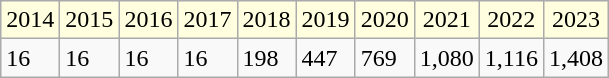<table class="wikitable">
<tr align="center" style="background:#ffffe0;">
<td>2014</td>
<td>2015</td>
<td>2016</td>
<td>2017</td>
<td>2018</td>
<td>2019</td>
<td>2020</td>
<td>2021</td>
<td>2022</td>
<td>2023</td>
</tr>
<tr>
<td>16</td>
<td>16</td>
<td>16</td>
<td>16</td>
<td>198</td>
<td>447</td>
<td>769</td>
<td>1,080</td>
<td>1,116</td>
<td>1,408</td>
</tr>
</table>
